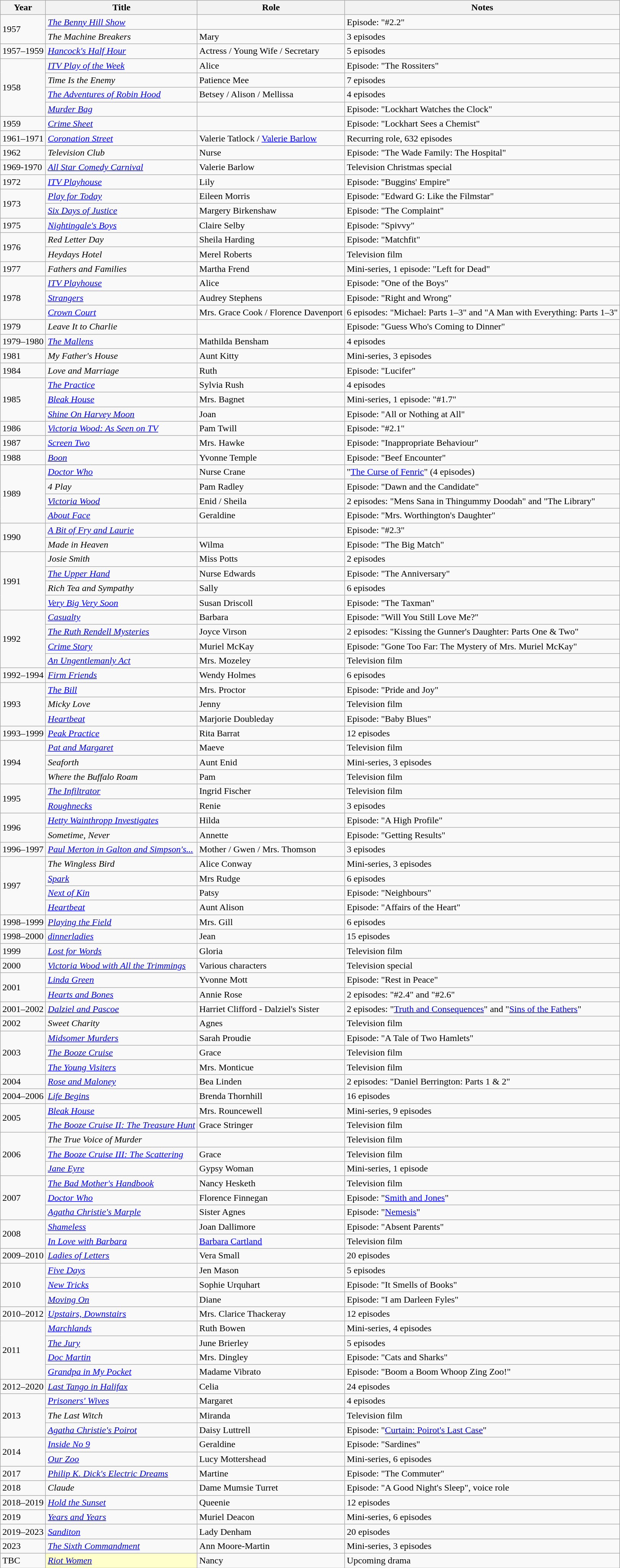<table class="wikitable">
<tr>
<th>Year</th>
<th>Title</th>
<th>Role</th>
<th>Notes</th>
</tr>
<tr>
<td rowspan="2">1957</td>
<td><em><a href='#'>The Benny Hill Show</a></em></td>
<td></td>
<td>Episode: "#2.2"</td>
</tr>
<tr>
<td><em>The Machine Breakers</em></td>
<td>Mary</td>
<td>3 episodes</td>
</tr>
<tr>
<td>1957–1959</td>
<td><em><a href='#'>Hancock's Half Hour</a></em></td>
<td>Actress / Young Wife / Secretary</td>
<td>5 episodes</td>
</tr>
<tr>
<td rowspan="4">1958</td>
<td><em><a href='#'>ITV Play of the Week</a></em></td>
<td>Alice</td>
<td>Episode: "The Rossiters"</td>
</tr>
<tr>
<td><em>Time Is the Enemy</em></td>
<td>Patience Mee</td>
<td>7 episodes</td>
</tr>
<tr>
<td><em><a href='#'>The Adventures of Robin Hood</a></em></td>
<td>Betsey / Alison / Mellissa</td>
<td>4 episodes</td>
</tr>
<tr>
<td><em><a href='#'>Murder Bag</a></em></td>
<td></td>
<td>Episode: "Lockhart Watches the Clock"</td>
</tr>
<tr>
<td>1959</td>
<td><em><a href='#'>Crime Sheet</a></em></td>
<td></td>
<td>Episode: "Lockhart Sees a Chemist"</td>
</tr>
<tr>
<td>1961–1971</td>
<td><em><a href='#'>Coronation Street</a></em></td>
<td>Valerie Tatlock / <a href='#'>Valerie Barlow</a></td>
<td>Recurring role, 632 episodes</td>
</tr>
<tr>
<td>1962</td>
<td><em>Television Club</em></td>
<td>Nurse</td>
<td>Episode: "The Wade Family: The Hospital"</td>
</tr>
<tr>
<td>1969-1970</td>
<td><em><a href='#'>All Star Comedy Carnival</a></em></td>
<td>Valerie Barlow</td>
<td>Television Christmas special</td>
</tr>
<tr>
<td>1972</td>
<td><em><a href='#'>ITV Playhouse</a></em></td>
<td>Lily</td>
<td>Episode: "Buggins' Empire"</td>
</tr>
<tr>
<td rowspan="2">1973</td>
<td><em><a href='#'>Play for Today</a></em></td>
<td>Eileen Morris</td>
<td>Episode: "Edward G: Like the Filmstar"</td>
</tr>
<tr>
<td><em><a href='#'>Six Days of Justice</a></em></td>
<td>Margery Birkenshaw</td>
<td>Episode: "The Complaint"</td>
</tr>
<tr>
<td>1975</td>
<td><em><a href='#'>Nightingale's Boys</a></em></td>
<td>Claire Selby</td>
<td>Episode: "Spivvy"</td>
</tr>
<tr>
<td rowspan="2">1976</td>
<td><em>Red Letter Day</em></td>
<td>Sheila Harding</td>
<td>Episode: "Matchfit"</td>
</tr>
<tr>
<td><em>Heydays Hotel</em></td>
<td>Merel Roberts</td>
<td>Television film</td>
</tr>
<tr>
<td>1977</td>
<td><em>Fathers and Families</em></td>
<td>Martha Frend</td>
<td>Mini-series, 1 episode: "Left for Dead"</td>
</tr>
<tr>
<td rowspan="3">1978</td>
<td><em><a href='#'>ITV Playhouse</a></em></td>
<td>Alice</td>
<td>Episode: "One of the Boys"</td>
</tr>
<tr>
<td><em><a href='#'>Strangers</a></em></td>
<td>Audrey Stephens</td>
<td>Episode: "Right and Wrong"</td>
</tr>
<tr>
<td><em><a href='#'>Crown Court</a></em></td>
<td>Mrs. Grace Cook / Florence Davenport</td>
<td>6 episodes: "Michael: Parts 1–3" and "A Man with Everything: Parts 1–3"</td>
</tr>
<tr>
<td>1979</td>
<td><em>Leave It to Charlie</em></td>
<td></td>
<td>Episode: "Guess Who's Coming to Dinner"</td>
</tr>
<tr>
<td>1979–1980</td>
<td><em><a href='#'>The Mallens</a></em></td>
<td>Mathilda Bensham</td>
<td>4 episodes</td>
</tr>
<tr>
<td>1981</td>
<td><em>My Father's House</em></td>
<td>Aunt Kitty</td>
<td>Mini-series, 3 episodes</td>
</tr>
<tr>
<td>1984</td>
<td><em>Love and Marriage</em></td>
<td>Ruth</td>
<td>Episode: "Lucifer"</td>
</tr>
<tr>
<td rowspan="3">1985</td>
<td><em><a href='#'>The Practice</a></em></td>
<td>Sylvia Rush</td>
<td>4 episodes</td>
</tr>
<tr>
<td><em><a href='#'>Bleak House</a></em></td>
<td>Mrs. Bagnet</td>
<td>Mini-series, 1 episode: "#1.7"</td>
</tr>
<tr>
<td><em><a href='#'>Shine On Harvey Moon</a></em></td>
<td>Joan</td>
<td>Episode: "All or Nothing at All"</td>
</tr>
<tr>
<td>1986</td>
<td><em><a href='#'>Victoria Wood: As Seen on TV</a></em></td>
<td>Pam Twill</td>
<td>Episode: "#2.1"</td>
</tr>
<tr>
<td>1987</td>
<td><em><a href='#'>Screen Two</a></em></td>
<td>Mrs. Hawke</td>
<td>Episode: "Inappropriate Behaviour"</td>
</tr>
<tr>
<td>1988</td>
<td><em><a href='#'>Boon</a></em></td>
<td>Yvonne Temple</td>
<td>Episode: "Beef Encounter"</td>
</tr>
<tr>
<td rowspan="4">1989</td>
<td><em><a href='#'>Doctor Who</a></em></td>
<td>Nurse Crane</td>
<td>"<a href='#'>The Curse of Fenric</a>" (4 episodes)</td>
</tr>
<tr>
<td><em>4 Play</em></td>
<td>Pam Radley</td>
<td>Episode: "Dawn and the Candidate"</td>
</tr>
<tr>
<td><em><a href='#'>Victoria Wood</a></em></td>
<td>Enid / Sheila</td>
<td>2 episodes: "Mens Sana in Thingummy Doodah" and "The Library"</td>
</tr>
<tr>
<td><em><a href='#'>About Face</a></em></td>
<td>Geraldine</td>
<td>Episode: "Mrs. Worthington's Daughter"</td>
</tr>
<tr>
<td rowspan="2">1990</td>
<td><em><a href='#'>A Bit of Fry and Laurie</a></em></td>
<td></td>
<td>Episode: "#2.3"</td>
</tr>
<tr>
<td><em>Made in Heaven</em></td>
<td>Wilma</td>
<td>Episode: "The Big Match"</td>
</tr>
<tr>
<td rowspan="4">1991</td>
<td><em>Josie Smith</em></td>
<td>Miss Potts</td>
<td>2 episodes</td>
</tr>
<tr>
<td><em><a href='#'>The Upper Hand</a></em></td>
<td>Nurse Edwards</td>
<td>Episode: "The Anniversary"</td>
</tr>
<tr>
<td><em>Rich Tea and Sympathy</em></td>
<td>Sally</td>
<td>6 episodes</td>
</tr>
<tr>
<td><em><a href='#'>Very Big Very Soon</a></em></td>
<td>Susan Driscoll</td>
<td>Episode: "The Taxman"</td>
</tr>
<tr>
<td rowspan="4">1992</td>
<td><em><a href='#'>Casualty</a></em></td>
<td>Barbara</td>
<td>Episode: "Will You Still Love Me?"</td>
</tr>
<tr>
<td><em><a href='#'>The Ruth Rendell Mysteries</a></em></td>
<td>Joyce Virson</td>
<td>2 episodes: "Kissing the Gunner's Daughter: Parts One & Two"</td>
</tr>
<tr>
<td><em><a href='#'>Crime Story</a></em></td>
<td>Muriel McKay</td>
<td>Episode: "Gone Too Far: The Mystery of Mrs. Muriel McKay"</td>
</tr>
<tr>
<td><em><a href='#'>An Ungentlemanly Act</a></em></td>
<td>Mrs. Mozeley</td>
<td>Television film</td>
</tr>
<tr>
<td>1992–1994</td>
<td><em><a href='#'>Firm Friends</a></em></td>
<td>Wendy Holmes</td>
<td>6 episodes</td>
</tr>
<tr>
<td rowspan="3">1993</td>
<td><em><a href='#'>The Bill</a></em></td>
<td>Mrs. Proctor</td>
<td>Episode: "Pride and Joy"</td>
</tr>
<tr>
<td><em>Micky Love</em></td>
<td>Jenny</td>
<td>Television film</td>
</tr>
<tr>
<td><em><a href='#'>Heartbeat</a></em></td>
<td>Marjorie Doubleday</td>
<td>Episode: "Baby Blues"</td>
</tr>
<tr>
<td>1993–1999</td>
<td><em><a href='#'>Peak Practice</a></em></td>
<td>Rita Barrat</td>
<td>12 episodes</td>
</tr>
<tr>
<td rowspan="3">1994</td>
<td><em><a href='#'>Pat and Margaret</a></em></td>
<td>Maeve</td>
<td>Television film</td>
</tr>
<tr>
<td><em>Seaforth</em></td>
<td>Aunt Enid</td>
<td>Mini-series, 3 episodes</td>
</tr>
<tr>
<td><em>Where the Buffalo Roam</em></td>
<td>Pam</td>
<td>Television film</td>
</tr>
<tr>
<td rowspan="2">1995</td>
<td><em><a href='#'>The Infiltrator</a></em></td>
<td>Ingrid Fischer</td>
<td>Television film</td>
</tr>
<tr>
<td><em><a href='#'>Roughnecks</a></em></td>
<td>Renie</td>
<td>3 episodes</td>
</tr>
<tr>
<td rowspan="2">1996</td>
<td><em><a href='#'>Hetty Wainthropp Investigates</a></em></td>
<td>Hilda</td>
<td>Episode: "A High Profile"</td>
</tr>
<tr>
<td><em>Sometime, Never</em></td>
<td>Annette</td>
<td>Episode: "Getting Results"</td>
</tr>
<tr>
<td>1996–1997</td>
<td><em><a href='#'>Paul Merton in Galton and Simpson's...</a></em></td>
<td>Mother / Gwen / Mrs. Thomson</td>
<td>3 episodes</td>
</tr>
<tr>
<td rowspan="4">1997</td>
<td><em>The Wingless Bird</em></td>
<td>Alice Conway</td>
<td>Mini-series, 3 episodes</td>
</tr>
<tr>
<td><em><a href='#'>Spark</a></em></td>
<td>Mrs Rudge</td>
<td>6 episodes</td>
</tr>
<tr>
<td><em><a href='#'>Next of Kin</a></em></td>
<td>Patsy</td>
<td>Episode: "Neighbours"</td>
</tr>
<tr>
<td><em><a href='#'>Heartbeat</a></em></td>
<td>Aunt Alison</td>
<td>Episode: "Affairs of the Heart"</td>
</tr>
<tr>
<td>1998–1999</td>
<td><em><a href='#'>Playing the Field</a></em></td>
<td>Mrs. Gill</td>
<td>6 episodes</td>
</tr>
<tr>
<td>1998–2000</td>
<td><em><a href='#'>dinnerladies</a></em></td>
<td>Jean</td>
<td>15 episodes</td>
</tr>
<tr>
<td>1999</td>
<td><em><a href='#'>Lost for Words</a></em></td>
<td>Gloria</td>
<td>Television film</td>
</tr>
<tr>
<td>2000</td>
<td><em><a href='#'>Victoria Wood with All the Trimmings</a></em></td>
<td>Various characters</td>
<td>Television special</td>
</tr>
<tr>
<td rowspan=2">2001</td>
<td><em><a href='#'>Linda Green</a></em></td>
<td>Yvonne Mott</td>
<td>Episode: "Rest in Peace"</td>
</tr>
<tr>
<td><em><a href='#'>Hearts and Bones</a></em></td>
<td>Annie Rose</td>
<td>2 episodes: "#2.4" and "#2.6"</td>
</tr>
<tr>
<td>2001–2002</td>
<td><em><a href='#'>Dalziel and Pascoe</a></em></td>
<td>Harriet Clifford - Dalziel's Sister</td>
<td>2 episodes: "<a href='#'>Truth and Consequences</a>" and "<a href='#'>Sins of the Fathers</a>"</td>
</tr>
<tr>
<td>2002</td>
<td><em>Sweet Charity</em></td>
<td>Agnes</td>
<td>Television film</td>
</tr>
<tr>
<td rowspan="3">2003</td>
<td><em><a href='#'>Midsomer Murders</a></em></td>
<td>Sarah Proudie</td>
<td>Episode: "A Tale of Two Hamlets"</td>
</tr>
<tr>
<td><em><a href='#'>The Booze Cruise</a></em></td>
<td>Grace</td>
<td>Television film</td>
</tr>
<tr>
<td><em><a href='#'>The Young Visiters</a></em></td>
<td>Mrs. Monticue</td>
<td>Television film</td>
</tr>
<tr>
<td>2004</td>
<td><em><a href='#'>Rose and Maloney</a></em></td>
<td>Bea Linden</td>
<td>2 episodes: "Daniel Berrington: Parts 1 & 2"</td>
</tr>
<tr>
<td>2004–2006</td>
<td><em><a href='#'>Life Begins</a></em></td>
<td>Brenda Thornhill</td>
<td>16 episodes</td>
</tr>
<tr>
<td rowspan="2">2005</td>
<td><em><a href='#'>Bleak House</a></em></td>
<td>Mrs. Rouncewell</td>
<td>Mini-series, 9 episodes</td>
</tr>
<tr>
<td><em><a href='#'>The Booze Cruise II: The Treasure Hunt</a></em></td>
<td>Grace Stringer</td>
<td>Television film</td>
</tr>
<tr>
<td rowspan="3">2006</td>
<td><em>The True Voice of Murder</em></td>
<td></td>
<td>Television film</td>
</tr>
<tr>
<td><em><a href='#'>The Booze Cruise III: The Scattering</a></em></td>
<td>Grace</td>
<td>Television film</td>
</tr>
<tr>
<td><em><a href='#'>Jane Eyre</a></em></td>
<td>Gypsy Woman</td>
<td>Mini-series, 1 episode</td>
</tr>
<tr>
<td rowspan="3">2007</td>
<td><em><a href='#'>The Bad Mother's Handbook</a></em></td>
<td>Nancy Hesketh</td>
<td>Television film</td>
</tr>
<tr>
<td><em><a href='#'>Doctor Who</a></em></td>
<td>Florence Finnegan</td>
<td>Episode:  "<a href='#'>Smith and Jones</a>"</td>
</tr>
<tr>
<td><em><a href='#'>Agatha Christie's Marple</a></em></td>
<td>Sister Agnes</td>
<td>Episode: "<a href='#'>Nemesis</a>"</td>
</tr>
<tr>
<td rowspan="2">2008</td>
<td><em><a href='#'>Shameless</a></em></td>
<td>Joan Dallimore</td>
<td>Episode: "Absent Parents"</td>
</tr>
<tr>
<td><em><a href='#'>In Love with Barbara</a></em></td>
<td><a href='#'>Barbara Cartland</a></td>
<td>Television film</td>
</tr>
<tr>
<td>2009–2010</td>
<td><em><a href='#'>Ladies of Letters</a></em></td>
<td>Vera Small</td>
<td>20 episodes</td>
</tr>
<tr>
<td rowspan="3">2010</td>
<td><em><a href='#'>Five Days</a></em></td>
<td>Jen Mason</td>
<td>5 episodes</td>
</tr>
<tr>
<td><em><a href='#'>New Tricks</a></em></td>
<td>Sophie Urquhart</td>
<td>Episode: "It Smells of Books"</td>
</tr>
<tr>
<td><em><a href='#'>Moving On</a></em></td>
<td>Diane</td>
<td>Episode: "I am Darleen Fyles"</td>
</tr>
<tr>
<td>2010–2012</td>
<td><em><a href='#'>Upstairs, Downstairs</a></em></td>
<td>Mrs. Clarice Thackeray</td>
<td>12 episodes</td>
</tr>
<tr>
<td rowspan="4">2011</td>
<td><em><a href='#'>Marchlands</a></em></td>
<td>Ruth Bowen</td>
<td>Mini-series, 4 episodes</td>
</tr>
<tr>
<td><em><a href='#'>The Jury</a></em></td>
<td>June Brierley</td>
<td>5 episodes</td>
</tr>
<tr>
<td><em><a href='#'>Doc Martin</a></em></td>
<td>Mrs. Dingley</td>
<td>Episode: "Cats and Sharks"</td>
</tr>
<tr>
<td><em><a href='#'>Grandpa in My Pocket</a></em></td>
<td>Madame Vibrato</td>
<td>Episode: "Boom a Boom Whoop Zing Zoo!"</td>
</tr>
<tr>
<td>2012–2020</td>
<td><em><a href='#'>Last Tango in Halifax</a></em></td>
<td>Celia</td>
<td>24 episodes</td>
</tr>
<tr>
<td rowspan="3">2013</td>
<td><em><a href='#'>Prisoners' Wives</a></em></td>
<td>Margaret</td>
<td>4 episodes</td>
</tr>
<tr>
<td><em>The Last Witch</em></td>
<td>Miranda</td>
<td>Television film</td>
</tr>
<tr>
<td><em><a href='#'>Agatha Christie's Poirot</a></em></td>
<td>Daisy Luttrell</td>
<td>Episode: "<a href='#'>Curtain: Poirot's Last Case</a>"</td>
</tr>
<tr>
<td rowspan="2">2014</td>
<td><em><a href='#'>Inside No 9</a></em></td>
<td>Geraldine</td>
<td>Episode: "Sardines"</td>
</tr>
<tr>
<td><em><a href='#'>Our Zoo</a></em></td>
<td>Lucy Mottershead</td>
<td>Mini-series, 6 episodes</td>
</tr>
<tr>
<td>2017</td>
<td><em><a href='#'>Philip K. Dick's Electric Dreams</a></em></td>
<td>Martine</td>
<td>Episode: "The Commuter"</td>
</tr>
<tr>
<td>2018</td>
<td><em>Claude</em></td>
<td>Dame Mumsie Turret</td>
<td>Episode: "A Good Night's Sleep", voice role</td>
</tr>
<tr>
<td>2018–2019</td>
<td><em><a href='#'>Hold the Sunset</a></em></td>
<td>Queenie</td>
<td>12 episodes</td>
</tr>
<tr>
<td>2019</td>
<td><em><a href='#'>Years and Years</a></em></td>
<td>Muriel Deacon</td>
<td>Mini-series, 6 episodes</td>
</tr>
<tr>
<td>2019–2023</td>
<td><em><a href='#'>Sanditon</a></em></td>
<td>Lady Denham</td>
<td>20 episodes</td>
</tr>
<tr>
<td>2023</td>
<td><em><a href='#'>The Sixth Commandment</a></em></td>
<td>Ann Moore-Martin</td>
<td>Mini-series, 3 episodes</td>
</tr>
<tr>
<td>TBC</td>
<td style="background:#FFFFCC;"><em><a href='#'>Riot Women</a></em></td>
<td>Nancy</td>
<td>Upcoming drama</td>
</tr>
</table>
